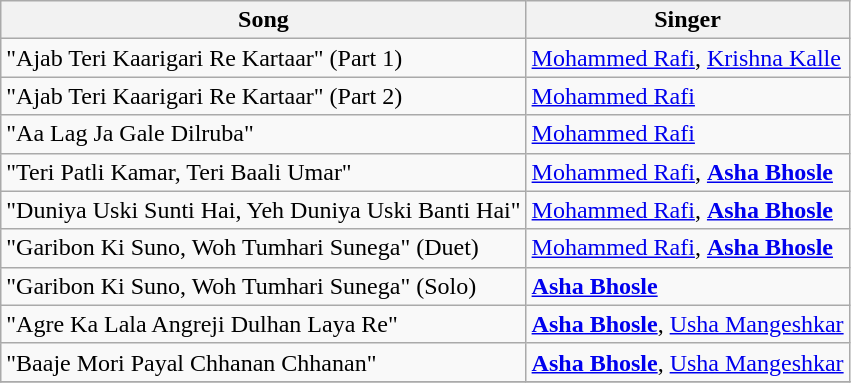<table class="wikitable">
<tr>
<th>Song</th>
<th>Singer</th>
</tr>
<tr>
<td>"Ajab Teri Kaarigari Re Kartaar" (Part 1)</td>
<td><a href='#'>Mohammed Rafi</a>, <a href='#'>Krishna Kalle</a></td>
</tr>
<tr>
<td>"Ajab Teri Kaarigari Re Kartaar" (Part 2)</td>
<td><a href='#'>Mohammed Rafi</a></td>
</tr>
<tr>
<td>"Aa Lag Ja Gale Dilruba"</td>
<td><a href='#'>Mohammed Rafi</a></td>
</tr>
<tr>
<td>"Teri Patli Kamar, Teri Baali Umar"</td>
<td><a href='#'>Mohammed Rafi</a>, <strong><a href='#'>Asha Bhosle</a></strong></td>
</tr>
<tr>
<td>"Duniya Uski Sunti Hai, Yeh Duniya Uski Banti Hai"</td>
<td><a href='#'>Mohammed Rafi</a>, <strong><a href='#'>Asha Bhosle</a></strong></td>
</tr>
<tr>
<td>"Garibon Ki Suno, Woh Tumhari Sunega" (Duet)</td>
<td><a href='#'>Mohammed Rafi</a>, <strong><a href='#'>Asha Bhosle</a></strong></td>
</tr>
<tr>
<td>"Garibon Ki Suno, Woh Tumhari Sunega" (Solo)</td>
<td><strong><a href='#'>Asha Bhosle</a></strong></td>
</tr>
<tr>
<td>"Agre Ka Lala Angreji Dulhan Laya Re"</td>
<td><strong><a href='#'>Asha Bhosle</a></strong>, <a href='#'>Usha Mangeshkar</a></td>
</tr>
<tr>
<td>"Baaje Mori Payal Chhanan Chhanan"</td>
<td><strong><a href='#'>Asha Bhosle</a></strong>, <a href='#'>Usha Mangeshkar</a></td>
</tr>
<tr>
</tr>
</table>
